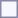<table style="border:1px solid #8888aa; background-color:#f7f8ff; padding:5px; font-size:95%; margin: 0px 12px 12px 0px;">
</table>
